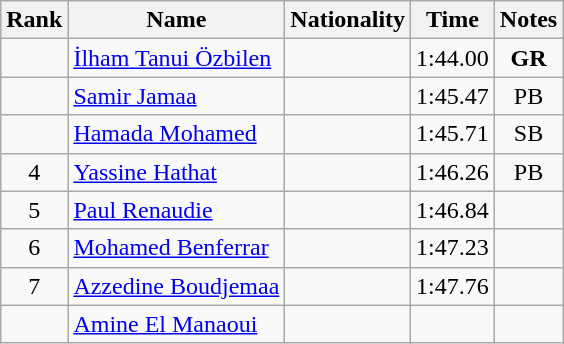<table class="wikitable sortable" style="text-align:center">
<tr>
<th>Rank</th>
<th>Name</th>
<th>Nationality</th>
<th>Time</th>
<th>Notes</th>
</tr>
<tr>
<td></td>
<td align=left><a href='#'>İlham Tanui Özbilen</a></td>
<td align=left></td>
<td>1:44.00</td>
<td><strong>GR</strong></td>
</tr>
<tr>
<td></td>
<td align=left><a href='#'>Samir Jamaa</a></td>
<td align=left></td>
<td>1:45.47</td>
<td>PB</td>
</tr>
<tr>
<td></td>
<td align=left><a href='#'>Hamada Mohamed</a></td>
<td align=left></td>
<td>1:45.71</td>
<td>SB</td>
</tr>
<tr>
<td>4</td>
<td align=left><a href='#'>Yassine Hathat</a></td>
<td align=left></td>
<td>1:46.26</td>
<td>PB</td>
</tr>
<tr>
<td>5</td>
<td align=left><a href='#'>Paul Renaudie</a></td>
<td align=left></td>
<td>1:46.84</td>
<td></td>
</tr>
<tr>
<td>6</td>
<td align=left><a href='#'>Mohamed Benferrar</a></td>
<td align=left></td>
<td>1:47.23</td>
<td></td>
</tr>
<tr>
<td>7</td>
<td align=left><a href='#'>Azzedine Boudjemaa</a></td>
<td align=left></td>
<td>1:47.76</td>
<td></td>
</tr>
<tr>
<td></td>
<td align=left><a href='#'>Amine El Manaoui</a></td>
<td align=left></td>
<td></td>
<td></td>
</tr>
</table>
